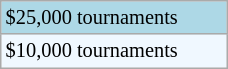<table class="wikitable" style="font-size:85%;" width=12%>
<tr style="background:lightblue;">
<td>$25,000 tournaments</td>
</tr>
<tr style="background:#f0f8ff;">
<td>$10,000 tournaments</td>
</tr>
</table>
